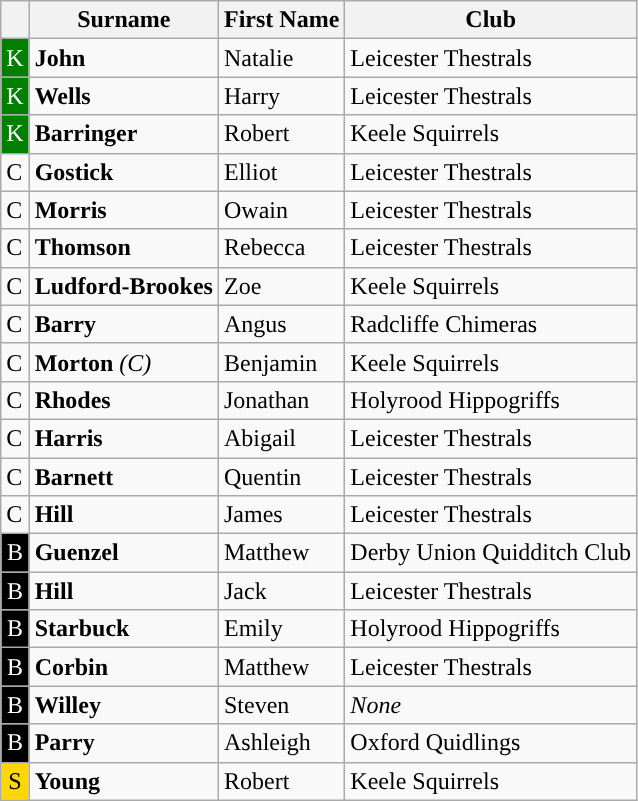<table class="wikitable sortable mw-collapsible mw-collapsed">
<tr>
<th></th>
<th>Surname</th>
<th>First Name</th>
<th>Club</th>
</tr>
<tr>
<td style="text-align:center; background:Green; color:white">K</td>
<td><strong>John</strong></td>
<td>Natalie</td>
<td>Leicester Thestrals</td>
</tr>
<tr>
<td style="text-align:center; background:Green; color:white">K</td>
<td><strong>Wells</strong></td>
<td>Harry</td>
<td>Leicester Thestrals</td>
</tr>
<tr>
<td style="text-align:center; background:Green; color:white">K</td>
<td><strong>Barringer</strong></td>
<td>Robert</td>
<td>Keele Squirrels</td>
</tr>
<tr>
<td>C</td>
<td><strong>Gostick</strong></td>
<td>Elliot</td>
<td>Leicester Thestrals</td>
</tr>
<tr>
<td>C</td>
<td><strong>Morris</strong></td>
<td>Owain</td>
<td>Leicester Thestrals</td>
</tr>
<tr>
<td>C</td>
<td><strong>Thomson</strong></td>
<td>Rebecca</td>
<td>Leicester Thestrals</td>
</tr>
<tr>
<td>C</td>
<td><strong>Ludford-Brookes</strong></td>
<td>Zoe</td>
<td>Keele Squirrels</td>
</tr>
<tr>
<td>C</td>
<td><strong>Barry</strong></td>
<td>Angus</td>
<td>Radcliffe Chimeras</td>
</tr>
<tr>
<td>C</td>
<td><strong>Morton</strong> <em>(C)</em></td>
<td>Benjamin</td>
<td>Keele Squirrels</td>
</tr>
<tr>
<td>C</td>
<td><strong>Rhodes</strong></td>
<td>Jonathan</td>
<td>Holyrood Hippogriffs</td>
</tr>
<tr>
<td>C</td>
<td><strong>Harris</strong></td>
<td>Abigail</td>
<td>Leicester Thestrals</td>
</tr>
<tr>
<td>C</td>
<td><strong>Barnett</strong></td>
<td>Quentin</td>
<td>Leicester Thestrals</td>
</tr>
<tr>
<td>C</td>
<td><strong>Hill</strong></td>
<td>James</td>
<td>Leicester Thestrals</td>
</tr>
<tr>
<td style="text-align:center; background:Black; color:white">B</td>
<td><strong>Guenzel</strong></td>
<td>Matthew</td>
<td>Derby Union Quidditch Club</td>
</tr>
<tr>
<td style="text-align:center; background:Black; color:white">B</td>
<td><strong>Hill</strong></td>
<td>Jack</td>
<td>Leicester Thestrals</td>
</tr>
<tr>
<td style="text-align:center; background:Black; color:white">B</td>
<td><strong>Starbuck</strong></td>
<td>Emily</td>
<td>Holyrood Hippogriffs</td>
</tr>
<tr>
<td style="text-align:center; background:Black; color:white">B</td>
<td><strong>Corbin</strong></td>
<td>Matthew</td>
<td>Leicester Thestrals</td>
</tr>
<tr>
<td style="text-align:center; background:Black; color:white">B</td>
<td><strong>Willey</strong></td>
<td>Steven</td>
<td><em>None</em></td>
</tr>
<tr>
<td style="text-align:center; background:Black; color:white">B</td>
<td><strong>Parry</strong></td>
<td>Ashleigh</td>
<td>Oxford Quidlings</td>
</tr>
<tr>
<td style="text-align:center; background:Gold">S</td>
<td><strong>Young</strong></td>
<td>Robert</td>
<td>Keele Squirrels</td>
</tr>
</table>
